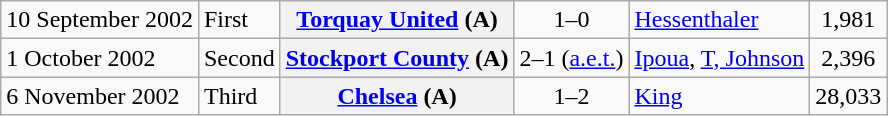<table class="wikitable plainrowheaders sortable">
<tr>
<td>10 September 2002</td>
<td>First</td>
<th scope=row><a href='#'>Torquay United</a> (A)</th>
<td align=center>1–0</td>
<td><a href='#'>Hessenthaler</a></td>
<td align=center>1,981</td>
</tr>
<tr>
<td>1 October 2002</td>
<td>Second</td>
<th scope=row><a href='#'>Stockport County</a> (A)</th>
<td align=center>2–1 (<a href='#'>a.e.t.</a>)</td>
<td><a href='#'>Ipoua</a>, <a href='#'>T, Johnson</a></td>
<td align=center>2,396</td>
</tr>
<tr>
<td>6 November 2002</td>
<td>Third</td>
<th scope=row><a href='#'>Chelsea</a> (A)</th>
<td align=center>1–2</td>
<td><a href='#'>King</a></td>
<td>28,033</td>
</tr>
</table>
